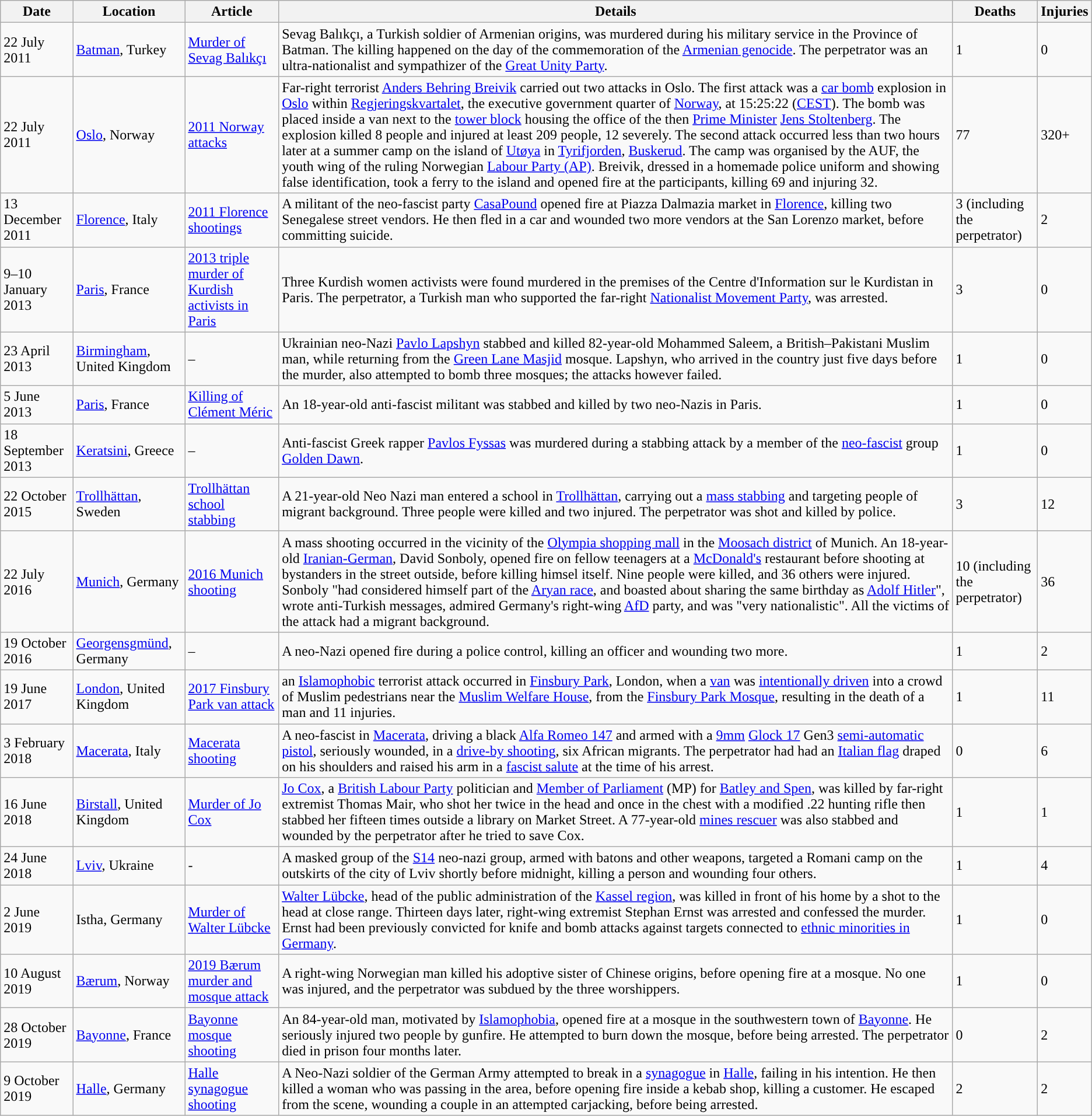<table class="wikitable ">
<tr>
<th>Date</th>
<th>Location</th>
<th>Article</th>
<th>Details</th>
<th>Deaths</th>
<th>Injuries</th>
</tr>
<tr>
<td>22 July 2011</td>
<td> <a href='#'>Batman</a>, Turkey</td>
<td><a href='#'>Murder of Sevag Balıkçı</a></td>
<td>Sevag Balıkçı, a Turkish soldier of Armenian origins, was murdered during his military service in the Province of Batman. The killing happened on the day of the commemoration of the <a href='#'>Armenian genocide</a>. The perpetrator was an ultra-nationalist and sympathizer of the <a href='#'>Great Unity Party</a>.</td>
<td>1</td>
<td>0</td>
</tr>
<tr>
<td>22 July 2011</td>
<td> <a href='#'>Oslo</a>, Norway</td>
<td><a href='#'>2011 Norway attacks</a></td>
<td>Far-right terrorist <a href='#'>Anders Behring Breivik</a> carried out two attacks in Oslo. The first attack was a <a href='#'>car bomb</a> explosion in <a href='#'>Oslo</a> within <a href='#'>Regjeringskvartalet</a>, the executive government quarter of <a href='#'>Norway</a>, at 15:25:22 (<a href='#'>CEST</a>). The bomb was placed inside a van next to the <a href='#'>tower block</a> housing the office of the then <a href='#'>Prime Minister</a> <a href='#'>Jens Stoltenberg</a>. The explosion killed 8 people and injured at least 209 people, 12 severely. The second attack occurred less than two hours later at a summer camp on the island of <a href='#'>Utøya</a> in <a href='#'>Tyrifjorden</a>, <a href='#'>Buskerud</a>. The camp was organised by the AUF, the youth wing of the ruling Norwegian <a href='#'>Labour Party (AP)</a>. Breivik, dressed in a homemade police uniform and showing false identification, took a ferry to the island and opened fire at the participants, killing 69 and injuring 32.</td>
<td>77</td>
<td>320+</td>
</tr>
<tr>
<td>13 December 2011</td>
<td> <a href='#'>Florence</a>, Italy</td>
<td><a href='#'>2011 Florence shootings</a></td>
<td>A militant of the neo-fascist party <a href='#'>CasaPound</a> opened fire at Piazza Dalmazia market in <a href='#'>Florence</a>, killing two Senegalese street vendors. He then fled in a car and wounded two more vendors at the San Lorenzo market, before committing suicide.</td>
<td>3 (including the perpetrator)</td>
<td>2</td>
</tr>
<tr>
<td>9–10 January 2013</td>
<td> <a href='#'>Paris</a>, France</td>
<td><a href='#'>2013 triple murder of Kurdish activists in Paris</a></td>
<td>Three Kurdish women activists were found murdered in the premises of the Centre d'Information sur le Kurdistan in Paris. The perpetrator, a Turkish man who supported the far-right <a href='#'>Nationalist Movement Party</a>, was arrested.</td>
<td>3</td>
<td>0</td>
</tr>
<tr>
<td>23 April 2013</td>
<td> <a href='#'>Birmingham</a>, United Kingdom</td>
<td>–</td>
<td>Ukrainian neo-Nazi <a href='#'>Pavlo Lapshyn</a> stabbed and killed 82-year-old Mohammed Saleem, a British–Pakistani Muslim man, while returning from the <a href='#'>Green Lane Masjid</a> mosque. Lapshyn, who arrived in the country just five days before the murder, also attempted to bomb three mosques; the attacks however failed.</td>
<td>1</td>
<td>0</td>
</tr>
<tr>
<td>5 June 2013</td>
<td> <a href='#'>Paris</a>, France</td>
<td><a href='#'>Killing of Clément Méric</a></td>
<td>An 18-year-old anti-fascist militant was stabbed and killed by two neo-Nazis in Paris.</td>
<td>1</td>
<td>0</td>
</tr>
<tr>
<td>18 September 2013</td>
<td> <a href='#'>Keratsini</a>, Greece</td>
<td>–</td>
<td>Anti-fascist Greek rapper <a href='#'>Pavlos Fyssas</a> was murdered during a stabbing attack by a member of the <a href='#'>neo-fascist</a> group <a href='#'>Golden Dawn</a>.</td>
<td>1</td>
<td>0</td>
</tr>
<tr>
<td>22 October 2015</td>
<td> <a href='#'>Trollhättan</a>, Sweden</td>
<td><a href='#'>Trollhättan school stabbing</a></td>
<td>A 21-year-old Neo Nazi man entered a school in <a href='#'>Trollhättan</a>, carrying out a <a href='#'>mass stabbing</a> and targeting people of migrant background. Three people were killed and two injured. The perpetrator was shot and killed by police.</td>
<td>3</td>
<td>12</td>
</tr>
<tr>
<td>22 July 2016</td>
<td> <a href='#'>Munich</a>, Germany</td>
<td><a href='#'>2016 Munich shooting</a></td>
<td>A mass shooting occurred in the vicinity of the <a href='#'>Olympia shopping mall</a> in the <a href='#'>Moosach district</a> of Munich. An 18-year-old <a href='#'>Iranian-German</a>, David Sonboly, opened fire on fellow teenagers at a <a href='#'>McDonald's</a> restaurant before shooting at bystanders in the street outside, before killing himsel itself. Nine people were killed, and 36 others were injured. Sonboly "had considered himself part of the <a href='#'>Aryan race</a>, and boasted about sharing the same birthday as <a href='#'>Adolf Hitler</a>", wrote anti-Turkish messages, admired Germany's right-wing <a href='#'>AfD</a> party, and was "very nationalistic". All the victims of the attack had a migrant background.</td>
<td>10 (including the perpetrator)</td>
<td>36</td>
</tr>
<tr>
<td>19 October 2016</td>
<td> <a href='#'>Georgensgmünd</a>, Germany</td>
<td>–</td>
<td>A neo-Nazi opened fire during a police control, killing an officer and wounding two more.</td>
<td>1</td>
<td>2</td>
</tr>
<tr>
<td>19 June 2017</td>
<td> <a href='#'>London</a>, United Kingdom</td>
<td><a href='#'>2017 Finsbury Park van attack</a></td>
<td>an <a href='#'>Islamophobic</a> terrorist attack occurred in <a href='#'>Finsbury Park</a>, London, when a <a href='#'>van</a> was <a href='#'>intentionally driven</a> into a crowd of Muslim pedestrians near the <a href='#'>Muslim Welfare House</a>,  from the <a href='#'>Finsbury Park Mosque</a>, resulting in the death of a man and 11 injuries.</td>
<td>1</td>
<td>11</td>
</tr>
<tr>
<td>3 February 2018</td>
<td> <a href='#'>Macerata</a>, Italy</td>
<td><a href='#'>Macerata shooting</a></td>
<td>A neo-fascist in <a href='#'>Macerata</a>, driving a black <a href='#'>Alfa Romeo 147</a> and armed with a <a href='#'>9mm</a> <a href='#'>Glock 17</a> Gen3 <a href='#'>semi-automatic pistol</a>, seriously wounded, in a <a href='#'>drive-by shooting</a>, six African migrants. The perpetrator had had an <a href='#'>Italian flag</a> draped on his shoulders and raised his arm in a <a href='#'>fascist salute</a> at the time of his arrest.</td>
<td>0</td>
<td>6</td>
</tr>
<tr>
<td>16 June 2018</td>
<td> <a href='#'>Birstall</a>, United Kingdom</td>
<td><a href='#'>Murder of Jo Cox</a></td>
<td><a href='#'>Jo Cox</a>, a <a href='#'>British Labour Party</a> politician and <a href='#'>Member of Parliament</a> (MP) for <a href='#'>Batley and Spen</a>, was killed by far-right extremist Thomas Mair, who shot her twice in the head and once in the chest with a modified .22 hunting rifle then stabbed her fifteen times outside a library on Market Street. A 77-year-old <a href='#'>mines rescuer</a> was also stabbed and wounded by the perpetrator after he tried to save Cox.</td>
<td>1</td>
<td>1</td>
</tr>
<tr>
<td>24 June 2018</td>
<td> <a href='#'>Lviv</a>, Ukraine</td>
<td>-</td>
<td>A masked group of the <a href='#'>S14</a> neo-nazi group, armed with batons and other weapons, targeted a Romani camp on the outskirts of the city of Lviv shortly before midnight, killing a person and wounding four others.</td>
<td>1</td>
<td>4</td>
</tr>
<tr>
<td>2 June 2019</td>
<td> Istha, Germany</td>
<td><a href='#'>Murder of Walter Lübcke</a></td>
<td><a href='#'>Walter Lübcke</a>, head of the public administration of the <a href='#'>Kassel region</a>, was killed in front of his home by a shot to the head at close range. Thirteen days later, right-wing extremist Stephan Ernst was arrested and confessed the murder. Ernst had been previously convicted for knife and bomb attacks against targets connected to <a href='#'>ethnic minorities in Germany</a>.</td>
<td>1</td>
<td>0</td>
</tr>
<tr>
<td>10 August 2019</td>
<td> <a href='#'>Bærum</a>, Norway</td>
<td><a href='#'>2019 Bærum murder and mosque attack</a></td>
<td>A right-wing Norwegian man killed his adoptive sister of Chinese origins, before opening fire at a mosque. No one was injured, and the perpetrator was subdued by the three worshippers.</td>
<td>1</td>
<td>0</td>
</tr>
<tr>
<td>28 October 2019</td>
<td> <a href='#'>Bayonne</a>, France</td>
<td><a href='#'>Bayonne mosque shooting</a></td>
<td>An 84-year-old man, motivated by <a href='#'>Islamophobia</a>, opened fire at a mosque in the southwestern town of <a href='#'>Bayonne</a>. He seriously injured two people by gunfire. He attempted to burn down the mosque, before being arrested. The perpetrator died in prison four months later.</td>
<td>0</td>
<td>2</td>
</tr>
<tr>
<td>9 October 2019</td>
<td> <a href='#'>Halle</a>, Germany</td>
<td><a href='#'>Halle synagogue shooting</a></td>
<td>A Neo-Nazi soldier of the German Army attempted to break in a <a href='#'>synagogue</a> in <a href='#'>Halle</a>, failing in his intention. He then killed a woman who was passing in the area, before opening fire inside a kebab shop, killing a customer. He escaped from the scene, wounding a couple in an attempted carjacking, before being arrested.</td>
<td>2</td>
<td>2</td>
</tr>
</table>
